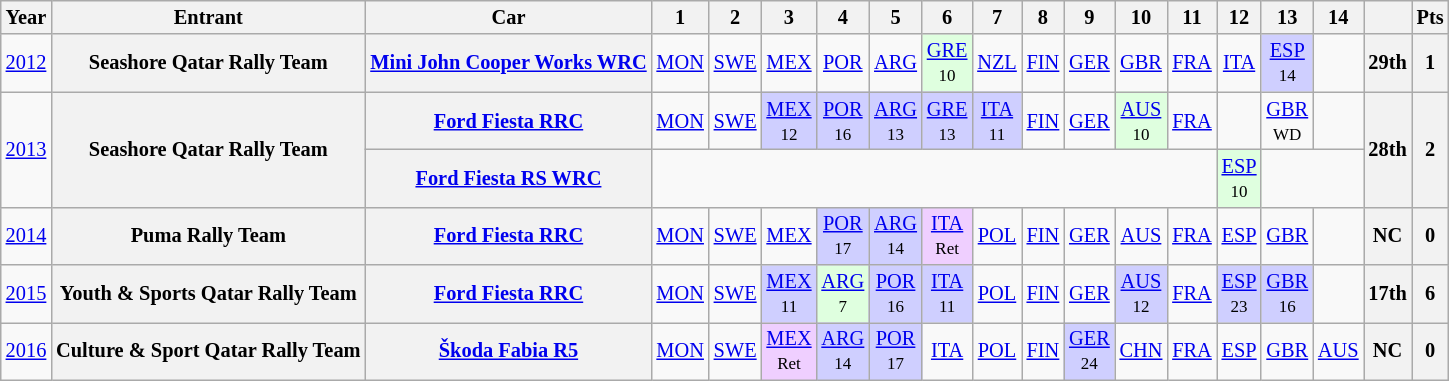<table class="wikitable" border="1" style="text-align:center; font-size:85%;">
<tr>
<th>Year</th>
<th>Entrant</th>
<th>Car</th>
<th>1</th>
<th>2</th>
<th>3</th>
<th>4</th>
<th>5</th>
<th>6</th>
<th>7</th>
<th>8</th>
<th>9</th>
<th>10</th>
<th>11</th>
<th>12</th>
<th>13</th>
<th>14</th>
<th></th>
<th>Pts</th>
</tr>
<tr>
<td><a href='#'>2012</a></td>
<th nowrap>Seashore Qatar Rally Team</th>
<th nowrap><a href='#'>Mini John Cooper Works WRC</a></th>
<td><a href='#'>MON</a></td>
<td><a href='#'>SWE</a></td>
<td><a href='#'>MEX</a></td>
<td><a href='#'>POR</a></td>
<td><a href='#'>ARG</a></td>
<td style="background:#DFFFDF;"><a href='#'>GRE</a><br><small>10</small></td>
<td><a href='#'>NZL</a></td>
<td><a href='#'>FIN</a></td>
<td><a href='#'>GER</a></td>
<td><a href='#'>GBR</a></td>
<td><a href='#'>FRA</a></td>
<td><a href='#'>ITA</a></td>
<td style="background:#CFCFFF;"><a href='#'>ESP</a><br><small>14</small></td>
<td></td>
<th>29th</th>
<th>1</th>
</tr>
<tr>
<td rowspan=2><a href='#'>2013</a></td>
<th rowspan=2 nowrap>Seashore Qatar Rally Team</th>
<th nowrap><a href='#'>Ford Fiesta RRC</a></th>
<td><a href='#'>MON</a></td>
<td><a href='#'>SWE</a></td>
<td style="background:#CFCFFF;"><a href='#'>MEX</a><br><small>12</small></td>
<td style="background:#CFCFFF;"><a href='#'>POR</a><br><small>16</small></td>
<td style="background:#CFCFFF;"><a href='#'>ARG</a><br><small>13</small></td>
<td style="background:#CFCFFF;"><a href='#'>GRE</a><br><small>13</small></td>
<td style="background:#CFCFFF;"><a href='#'>ITA</a><br><small>11</small></td>
<td><a href='#'>FIN</a></td>
<td><a href='#'>GER</a></td>
<td style="background:#DFFFDF;"><a href='#'>AUS</a><br><small>10</small></td>
<td><a href='#'>FRA</a></td>
<td></td>
<td><a href='#'>GBR</a><br><small>WD</small></td>
<td></td>
<th rowspan=2>28th</th>
<th rowspan=2>2</th>
</tr>
<tr>
<th nowrap><a href='#'>Ford Fiesta RS WRC</a></th>
<td colspan=11></td>
<td style="background:#DFFFDF;"><a href='#'>ESP</a><br><small>10</small></td>
<td colspan=2></td>
</tr>
<tr>
<td><a href='#'>2014</a></td>
<th nowrap>Puma Rally Team</th>
<th nowrap><a href='#'>Ford Fiesta RRC</a></th>
<td><a href='#'>MON</a></td>
<td><a href='#'>SWE</a></td>
<td><a href='#'>MEX</a></td>
<td style="background:#CFCFFF;"><a href='#'>POR</a><br><small>17</small></td>
<td style="background:#CFCFFF;"><a href='#'>ARG</a><br><small>14</small></td>
<td style="background:#EFCFFF;"><a href='#'>ITA</a><br><small>Ret</small></td>
<td><a href='#'>POL</a></td>
<td><a href='#'>FIN</a></td>
<td><a href='#'>GER</a></td>
<td><a href='#'>AUS</a></td>
<td><a href='#'>FRA</a></td>
<td><a href='#'>ESP</a></td>
<td><a href='#'>GBR</a></td>
<td></td>
<th>NC</th>
<th>0</th>
</tr>
<tr>
<td><a href='#'>2015</a></td>
<th nowrap>Youth & Sports Qatar Rally Team</th>
<th nowrap><a href='#'>Ford Fiesta RRC</a></th>
<td><a href='#'>MON</a></td>
<td><a href='#'>SWE</a></td>
<td style="background:#CFCFFF;"><a href='#'>MEX</a><br><small>11</small></td>
<td style="background:#DFFFDF;"><a href='#'>ARG</a><br><small>7</small></td>
<td style="background:#CFCFFF;"><a href='#'>POR</a><br><small>16</small></td>
<td style="background:#CFCFFF;"><a href='#'>ITA</a><br><small>11</small></td>
<td><a href='#'>POL</a></td>
<td><a href='#'>FIN</a></td>
<td><a href='#'>GER</a></td>
<td style="background:#CFCFFF;"><a href='#'>AUS</a><br><small>12</small></td>
<td><a href='#'>FRA</a></td>
<td style="background:#CFCFFF;"><a href='#'>ESP</a><br><small>23</small></td>
<td style="background:#CFCFFF;"><a href='#'>GBR</a><br><small>16</small></td>
<td></td>
<th>17th</th>
<th>6</th>
</tr>
<tr>
<td><a href='#'>2016</a></td>
<th nowrap>Culture & Sport Qatar Rally Team</th>
<th nowrap><a href='#'>Škoda Fabia R5</a></th>
<td><a href='#'>MON</a></td>
<td><a href='#'>SWE</a></td>
<td style="background:#EFCFFF;"><a href='#'>MEX</a><br><small>Ret</small></td>
<td style="background:#CFCFFF;"><a href='#'>ARG</a><br><small>14</small></td>
<td style="background:#CFCFFF;"><a href='#'>POR</a><br><small>17</small></td>
<td><a href='#'>ITA</a></td>
<td><a href='#'>POL</a></td>
<td><a href='#'>FIN</a></td>
<td style="background:#CFCFFF;"><a href='#'>GER</a><br><small>24</small></td>
<td><a href='#'>CHN</a></td>
<td><a href='#'>FRA</a></td>
<td><a href='#'>ESP</a></td>
<td><a href='#'>GBR</a></td>
<td><a href='#'>AUS</a></td>
<th>NC</th>
<th>0</th>
</tr>
</table>
